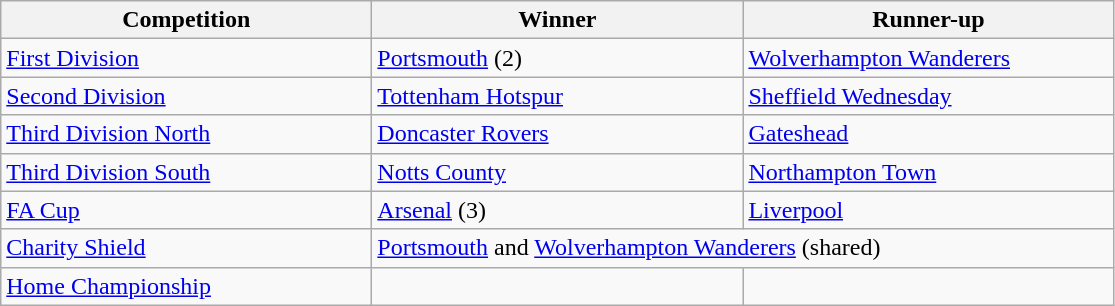<table class="wikitable">
<tr>
<th style="width:15em">Competition</th>
<th style="width:15em">Winner</th>
<th style="width:15em">Runner-up</th>
</tr>
<tr>
<td><a href='#'>First Division</a></td>
<td><a href='#'>Portsmouth</a> (2)</td>
<td><a href='#'>Wolverhampton Wanderers</a></td>
</tr>
<tr>
<td><a href='#'>Second Division</a></td>
<td><a href='#'>Tottenham Hotspur</a></td>
<td><a href='#'>Sheffield Wednesday</a></td>
</tr>
<tr>
<td><a href='#'>Third Division North</a></td>
<td><a href='#'>Doncaster Rovers</a></td>
<td><a href='#'>Gateshead</a></td>
</tr>
<tr>
<td><a href='#'>Third Division South</a></td>
<td><a href='#'>Notts County</a></td>
<td><a href='#'>Northampton Town</a></td>
</tr>
<tr>
<td><a href='#'>FA Cup</a></td>
<td><a href='#'>Arsenal</a> (3)</td>
<td><a href='#'>Liverpool</a></td>
</tr>
<tr>
<td><a href='#'>Charity Shield</a></td>
<td colspan=2><a href='#'>Portsmouth</a> and <a href='#'>Wolverhampton Wanderers</a> (shared)</td>
</tr>
<tr>
<td><a href='#'>Home Championship</a></td>
<td></td>
<td></td>
</tr>
</table>
